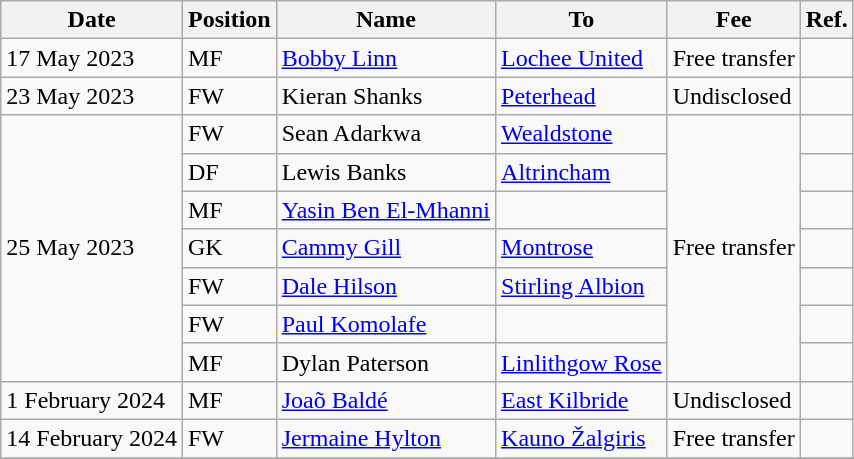<table class="wikitable">
<tr>
<th>Date</th>
<th>Position</th>
<th>Name</th>
<th>To</th>
<th>Fee</th>
<th>Ref.</th>
</tr>
<tr>
<td>17 May 2023</td>
<td>MF</td>
<td><a href='#'>Bobby Linn</a></td>
<td><a href='#'>Lochee United</a></td>
<td>Free transfer</td>
<td></td>
</tr>
<tr>
<td>23 May 2023</td>
<td>FW</td>
<td>Kieran Shanks</td>
<td><a href='#'>Peterhead</a></td>
<td>Undisclosed</td>
<td></td>
</tr>
<tr>
<td rowspan="7">25 May 2023</td>
<td>FW</td>
<td> Sean Adarkwa</td>
<td> <a href='#'>Wealdstone</a></td>
<td rowspan="7">Free transfer</td>
<td></td>
</tr>
<tr>
<td>DF</td>
<td> Lewis Banks</td>
<td> <a href='#'>Altrincham</a></td>
<td></td>
</tr>
<tr>
<td>MF</td>
<td> <a href='#'>Yasin Ben El-Mhanni</a></td>
<td></td>
<td></td>
</tr>
<tr>
<td>GK</td>
<td><a href='#'>Cammy Gill</a></td>
<td><a href='#'>Montrose</a></td>
<td></td>
</tr>
<tr>
<td>FW</td>
<td><a href='#'>Dale Hilson</a></td>
<td><a href='#'>Stirling Albion</a></td>
<td></td>
</tr>
<tr>
<td>FW</td>
<td> <a href='#'>Paul Komolafe</a></td>
<td></td>
<td></td>
</tr>
<tr>
<td>MF</td>
<td>Dylan Paterson</td>
<td><a href='#'>Linlithgow Rose</a></td>
<td></td>
</tr>
<tr>
<td>1 February 2024</td>
<td>MF</td>
<td> <a href='#'>Joaõ Baldé</a></td>
<td><a href='#'>East Kilbride</a></td>
<td>Undisclosed</td>
<td></td>
</tr>
<tr>
<td>14 February 2024</td>
<td>FW</td>
<td> <a href='#'>Jermaine Hylton</a></td>
<td> <a href='#'>Kauno Žalgiris</a></td>
<td>Free transfer</td>
<td></td>
</tr>
<tr>
</tr>
</table>
